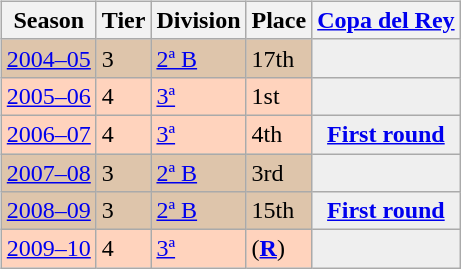<table>
<tr>
<td valign="top" width=49%><br><table class="wikitable">
<tr style="background:#f0f6fa;">
<th>Season</th>
<th>Tier</th>
<th>Division</th>
<th>Place</th>
<th><a href='#'>Copa del Rey</a></th>
</tr>
<tr>
<td style="background:#DEC5AB;"><a href='#'>2004–05</a></td>
<td style="background:#DEC5AB;">3</td>
<td style="background:#DEC5AB;"><a href='#'>2ª B</a></td>
<td style="background:#DEC5AB;">17th</td>
<th style="background:#efefef;"></th>
</tr>
<tr>
<td style="background:#FFD3BD;"><a href='#'>2005–06</a></td>
<td style="background:#FFD3BD;">4</td>
<td style="background:#FFD3BD;"><a href='#'>3ª</a></td>
<td style="background:#FFD3BD;">1st</td>
<th style="background:#efefef;"></th>
</tr>
<tr>
<td style="background:#FFD3BD;"><a href='#'>2006–07</a></td>
<td style="background:#FFD3BD;">4</td>
<td style="background:#FFD3BD;"><a href='#'>3ª</a></td>
<td style="background:#FFD3BD;">4th</td>
<th style="background:#efefef;"><a href='#'>First round</a></th>
</tr>
<tr>
<td style="background:#DEC5AB;"><a href='#'>2007–08</a></td>
<td style="background:#DEC5AB;">3</td>
<td style="background:#DEC5AB;"><a href='#'>2ª B</a></td>
<td style="background:#DEC5AB;">3rd</td>
<th style="background:#efefef;"></th>
</tr>
<tr>
<td style="background:#DEC5AB;"><a href='#'>2008–09</a></td>
<td style="background:#DEC5AB;">3</td>
<td style="background:#DEC5AB;"><a href='#'>2ª B</a></td>
<td style="background:#DEC5AB;">15th</td>
<th style="background:#efefef;"><a href='#'>First round</a></th>
</tr>
<tr>
<td style="background:#FFD3BD;"><a href='#'>2009–10</a></td>
<td style="background:#FFD3BD;">4</td>
<td style="background:#FFD3BD;"><a href='#'>3ª</a></td>
<td style="background:#FFD3BD;">(<strong><a href='#'>R</a></strong>)</td>
<th style="background:#efefef;"></th>
</tr>
</table>
</td>
</tr>
</table>
